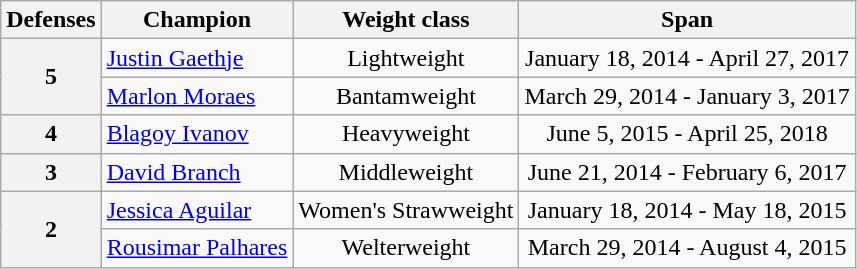<table class="wikitable">
<tr>
<th>Defenses</th>
<th>Champion</th>
<th>Weight class</th>
<th>Span</th>
</tr>
<tr>
<th rowspan="2">5</th>
<td> <a href='#'>Justin Gaethje</a></td>
<td align=center>Lightweight</td>
<td align=center>January 18, 2014 - April 27, 2017</td>
</tr>
<tr>
<td> <a href='#'>Marlon Moraes</a></td>
<td align=center>Bantamweight</td>
<td align=center>March 29, 2014 - January 3, 2017</td>
</tr>
<tr>
<th rowspan="1">4</th>
<td> <a href='#'>Blagoy Ivanov</a></td>
<td align="center">Heavyweight</td>
<td align="center">June 5, 2015 - April 25, 2018</td>
</tr>
<tr>
<th>3</th>
<td> <a href='#'>David Branch</a></td>
<td align="center">Middleweight</td>
<td align="center">June 21, 2014 - February 6, 2017</td>
</tr>
<tr>
<th rowspan="2">2</th>
<td>  <a href='#'>Jessica Aguilar</a></td>
<td align=center>Women's Strawweight</td>
<td align=center>January 18, 2014 - May 18, 2015</td>
</tr>
<tr>
<td> <a href='#'>Rousimar Palhares</a></td>
<td align=center>Welterweight</td>
<td align=center>March 29, 2014 - August 4, 2015</td>
</tr>
</table>
